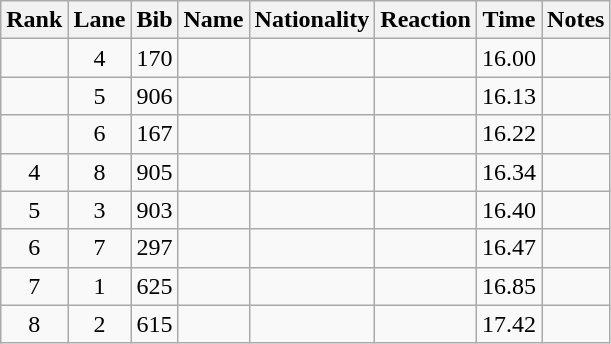<table class="wikitable sortable" style="text-align:center">
<tr>
<th>Rank</th>
<th>Lane</th>
<th>Bib</th>
<th>Name</th>
<th>Nationality</th>
<th>Reaction</th>
<th>Time</th>
<th>Notes</th>
</tr>
<tr>
<td></td>
<td>4</td>
<td>170</td>
<td align=left></td>
<td align=left></td>
<td></td>
<td>16.00</td>
<td></td>
</tr>
<tr>
<td></td>
<td>5</td>
<td>906</td>
<td align=left></td>
<td align=left></td>
<td></td>
<td>16.13</td>
<td></td>
</tr>
<tr>
<td></td>
<td>6</td>
<td>167</td>
<td align=left></td>
<td align=left></td>
<td></td>
<td>16.22</td>
<td></td>
</tr>
<tr>
<td>4</td>
<td>8</td>
<td>905</td>
<td align=left></td>
<td align=left></td>
<td></td>
<td>16.34</td>
<td></td>
</tr>
<tr>
<td>5</td>
<td>3</td>
<td>903</td>
<td align=left></td>
<td align=left></td>
<td></td>
<td>16.40</td>
<td></td>
</tr>
<tr>
<td>6</td>
<td>7</td>
<td>297</td>
<td align=left></td>
<td align=left></td>
<td></td>
<td>16.47</td>
<td></td>
</tr>
<tr>
<td>7</td>
<td>1</td>
<td>625</td>
<td align=left></td>
<td align=left></td>
<td></td>
<td>16.85</td>
<td></td>
</tr>
<tr>
<td>8</td>
<td>2</td>
<td>615</td>
<td align=left></td>
<td align=left></td>
<td></td>
<td>17.42</td>
<td></td>
</tr>
</table>
